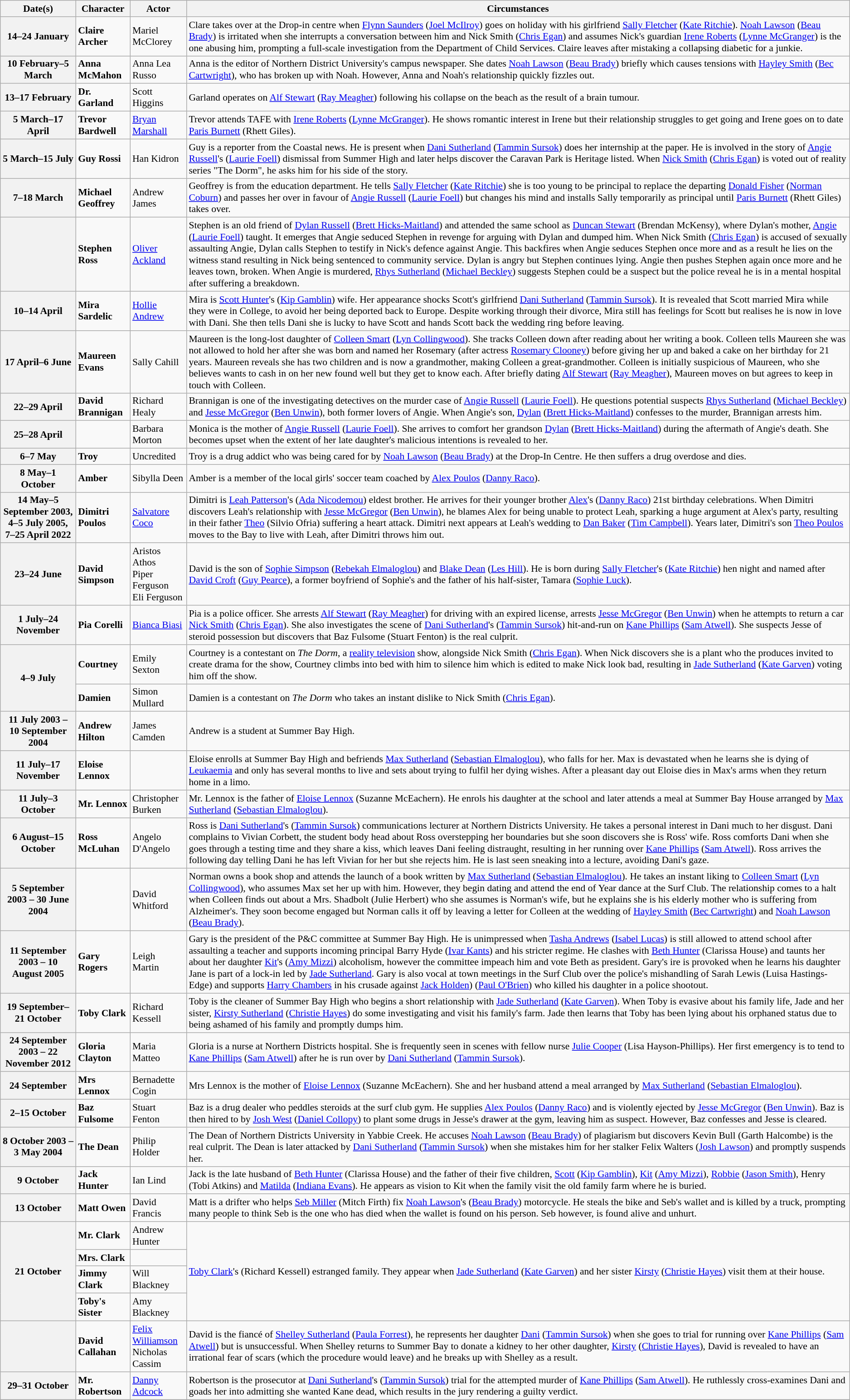<table class="wikitable plainrowheaders" style="font-size:90%">
<tr>
<th scope="col">Date(s)</th>
<th scope="col">Character</th>
<th scope="col">Actor</th>
<th scope="col">Circumstances</th>
</tr>
<tr>
<th scope="row">14–24 January</th>
<td><strong>Claire Archer</strong></td>
<td>Mariel McClorey</td>
<td>Clare takes over at the Drop-in centre when <a href='#'>Flynn Saunders</a> (<a href='#'>Joel McIlroy</a>) goes on holiday with his girlfriend <a href='#'>Sally Fletcher</a> (<a href='#'>Kate Ritchie</a>). <a href='#'>Noah Lawson</a> (<a href='#'>Beau Brady</a>) is irritated when she interrupts a conversation between him and Nick Smith (<a href='#'>Chris Egan</a>) and assumes Nick's guardian <a href='#'>Irene Roberts</a> (<a href='#'>Lynne McGranger</a>) is the one abusing him, prompting a full-scale investigation from the Department of Child Services. Claire leaves after mistaking a collapsing diabetic for a junkie.</td>
</tr>
<tr>
<th scope="row">10 February–5 March</th>
<td><strong>Anna McMahon</strong></td>
<td>Anna Lea Russo</td>
<td>Anna is the editor of Northern District University's campus newspaper. She dates <a href='#'>Noah Lawson</a> (<a href='#'>Beau Brady</a>) briefly which causes tensions with <a href='#'>Hayley Smith</a> (<a href='#'>Bec Cartwright</a>), who has broken up with Noah. However, Anna and Noah's relationship quickly fizzles out.</td>
</tr>
<tr>
<th scope="row">13–17 February</th>
<td><strong>Dr. Garland</strong></td>
<td>Scott Higgins</td>
<td>Garland operates on <a href='#'>Alf Stewart</a> (<a href='#'>Ray Meagher</a>) following his collapse on the beach as the result of a brain tumour.</td>
</tr>
<tr>
<th scope="row">5 March–17 April</th>
<td><strong>Trevor Bardwell</strong></td>
<td><a href='#'>Bryan Marshall</a></td>
<td>Trevor attends TAFE with <a href='#'>Irene Roberts</a> (<a href='#'>Lynne McGranger</a>). He shows romantic interest in Irene  but their relationship struggles to get going and Irene goes on to date <a href='#'>Paris Burnett</a> (Rhett Giles).</td>
</tr>
<tr>
<th scope="row">5 March–15 July</th>
<td><strong>Guy Rossi</strong></td>
<td>Han Kidron</td>
<td>Guy is a reporter from the Coastal news. He is present when <a href='#'>Dani Sutherland</a> (<a href='#'>Tammin Sursok</a>) does her internship at the paper. He is involved in the story of <a href='#'>Angie Russell</a>'s (<a href='#'>Laurie Foell</a>) dismissal from Summer High and later helps discover the Caravan Park is Heritage listed. When <a href='#'>Nick Smith</a> (<a href='#'>Chris Egan</a>) is voted out of reality series "The Dorm", he asks him for his side of the story.</td>
</tr>
<tr>
<th scope="row">7–18 March</th>
<td><strong>Michael Geoffrey</strong></td>
<td>Andrew James</td>
<td>Geoffrey is from the education department. He tells <a href='#'>Sally Fletcher</a> (<a href='#'>Kate Ritchie</a>) she is too young to be principal to replace the departing <a href='#'>Donald Fisher</a> (<a href='#'>Norman Coburn</a>) and passes her over in favour of <a href='#'>Angie Russell</a> (<a href='#'>Laurie Foell</a>) but changes his mind and installs Sally temporarily as principal until <a href='#'>Paris Burnett</a> (Rhett Giles) takes over.</td>
</tr>
<tr>
<th scope="row"></th>
<td><strong>Stephen Ross</strong></td>
<td><a href='#'>Oliver Ackland</a></td>
<td>Stephen is an old friend of <a href='#'>Dylan Russell</a> (<a href='#'>Brett Hicks-Maitland</a>) and attended the same school as <a href='#'>Duncan Stewart</a> (Brendan McKensy), where Dylan's mother, <a href='#'>Angie</a> (<a href='#'>Laurie Foell</a>) taught. It emerges that Angie seduced Stephen in revenge for arguing with Dylan and dumped him. When Nick Smith (<a href='#'>Chris Egan</a>) is accused of sexually assaulting Angie, Dylan calls Stephen to testify in Nick's defence against Angie. This backfires when Angie seduces Stephen once more and as a result he lies on the witness stand resulting in Nick being sentenced to community service. Dylan is angry but Stephen continues lying. Angie then pushes Stephen again once more and he leaves town, broken. When Angie is murdered, <a href='#'>Rhys Sutherland</a> (<a href='#'>Michael Beckley</a>) suggests Stephen could be a suspect but the police reveal he is in a mental hospital after suffering a breakdown.</td>
</tr>
<tr>
<th scope="row">10–14 April</th>
<td><strong>Mira Sardelic</strong></td>
<td><a href='#'>Hollie Andrew</a></td>
<td>Mira is  <a href='#'>Scott Hunter</a>'s (<a href='#'>Kip Gamblin</a>) wife. Her appearance shocks Scott's girlfriend <a href='#'>Dani Sutherland</a> (<a href='#'>Tammin Sursok</a>). It is revealed that Scott married Mira while they were in College, to avoid her being deported  back to Europe. Despite working through their divorce, Mira still has feelings for Scott but realises he is now in love with Dani. She then tells Dani she is lucky to have Scott and hands Scott back the wedding ring before leaving.</td>
</tr>
<tr>
<th scope="row">17 April–6 June</th>
<td><strong>Maureen Evans</strong></td>
<td>Sally Cahill</td>
<td>Maureen is the long-lost daughter of <a href='#'>Colleen Smart</a> (<a href='#'>Lyn Collingwood</a>). She tracks Colleen down after reading about her writing a book. Colleen tells Maureen she was not allowed to hold her after she was born and named her Rosemary (after actress <a href='#'>Rosemary Clooney</a>) before giving her up and baked a cake on her birthday for 21 years. Maureen reveals she has two children and is now a grandmother, making Colleen a great-grandmother. Colleen is initially suspicious of Maureen, who she believes wants to cash in on her new found well but they get to know each. After briefly dating <a href='#'>Alf Stewart</a> (<a href='#'>Ray Meagher</a>), Maureen moves on but agrees to keep in touch with Colleen.</td>
</tr>
<tr>
<th scope="row">22–29 April</th>
<td><strong>David Brannigan</strong></td>
<td>Richard Healy</td>
<td>Brannigan is one of the investigating detectives on the murder case of <a href='#'>Angie Russell</a> (<a href='#'>Laurie Foell</a>). He questions potential suspects <a href='#'>Rhys Sutherland</a> (<a href='#'>Michael Beckley</a>) and <a href='#'>Jesse McGregor</a> (<a href='#'>Ben Unwin</a>), both former lovers of Angie. When Angie's son, <a href='#'>Dylan</a> (<a href='#'>Brett Hicks-Maitland</a>) confesses to the murder, Brannigan arrests him.</td>
</tr>
<tr>
<th scope="row">25–28 April</th>
<td></td>
<td>Barbara Morton</td>
<td>Monica is the mother of <a href='#'>Angie Russell</a> (<a href='#'>Laurie Foell</a>). She arrives to comfort her grandson <a href='#'>Dylan</a> (<a href='#'>Brett Hicks-Maitland</a>) during the aftermath of Angie's death. She becomes upset when the extent of her late daughter's malicious intentions is revealed to her.</td>
</tr>
<tr>
<th scope="row">6–7 May</th>
<td><strong>Troy</strong></td>
<td>Uncredited</td>
<td>Troy is a drug addict who was being cared for by <a href='#'>Noah Lawson</a> (<a href='#'>Beau Brady</a>) at the Drop-In Centre. He then suffers a drug overdose and dies.</td>
</tr>
<tr>
<th scope="row">8 May–1 October</th>
<td><strong>Amber</strong></td>
<td>Sibylla Deen</td>
<td>Amber is a member of the local girls' soccer team coached by <a href='#'>Alex Poulos</a> (<a href='#'>Danny Raco</a>).</td>
</tr>
<tr>
<th scope="row">14 May–5 September 2003,<br>4–5 July 2005, 7–25 April 2022</th>
<td><strong>Dimitri Poulos</strong></td>
<td><a href='#'>Salvatore Coco</a></td>
<td>Dimitri is <a href='#'>Leah Patterson</a>'s (<a href='#'>Ada Nicodemou</a>) eldest brother. He arrives for their younger brother <a href='#'>Alex</a>'s (<a href='#'>Danny Raco</a>) 21st birthday celebrations. When Dimitri discovers Leah's relationship with <a href='#'>Jesse McGregor</a> (<a href='#'>Ben Unwin</a>), he blames Alex for being unable to protect Leah, sparking a huge argument at Alex's party, resulting in their father <a href='#'>Theo</a> (Silvio Ofria) suffering a heart attack. Dimitri next appears at Leah's wedding to <a href='#'>Dan Baker</a> (<a href='#'>Tim Campbell</a>). Years later, Dimitri's son <a href='#'>Theo Poulos</a> moves to the Bay to live with Leah, after Dimitri throws him out.</td>
</tr>
<tr>
<th scope="row">23–24 June</th>
<td><strong>David Simpson</strong></td>
<td>Aristos Athos<br>Piper Ferguson<br>Eli Ferguson</td>
<td>David is the son of <a href='#'>Sophie Simpson</a> (<a href='#'>Rebekah Elmaloglou</a>) and <a href='#'>Blake Dean</a> (<a href='#'>Les Hill</a>). He is born during <a href='#'>Sally Fletcher</a>'s (<a href='#'>Kate Ritchie</a>) hen night and named after <a href='#'>David Croft</a> (<a href='#'>Guy Pearce</a>), a former boyfriend of Sophie's and the father of his half-sister, Tamara (<a href='#'>Sophie Luck</a>).</td>
</tr>
<tr>
<th scope="row">1 July–24 November</th>
<td><strong>Pia Corelli</strong></td>
<td><a href='#'>Bianca Biasi</a></td>
<td>Pia is a police officer. She arrests <a href='#'>Alf Stewart</a> (<a href='#'>Ray Meagher</a>) for driving with an expired license, arrests <a href='#'>Jesse McGregor</a> (<a href='#'>Ben Unwin</a>) when he attempts to return a car <a href='#'>Nick Smith</a> (<a href='#'>Chris Egan</a>). She also investigates the scene of <a href='#'>Dani Sutherland</a>'s (<a href='#'>Tammin Sursok</a>) hit-and-run on <a href='#'>Kane Phillips</a> (<a href='#'>Sam Atwell</a>). She suspects Jesse of steroid possession but discovers that Baz Fulsome (Stuart Fenton) is the real culprit.</td>
</tr>
<tr>
<th scope="row" rowspan="2">4–9 July</th>
<td><strong>Courtney</strong></td>
<td>Emily Sexton</td>
<td>Courtney is a contestant on <em>The Dorm</em>, a <a href='#'>reality television</a> show, alongside Nick Smith (<a href='#'>Chris Egan</a>). When Nick discovers she is a plant who the produces invited to create drama for the show, Courtney climbs into bed with him to silence him which is edited to make Nick look bad, resulting in <a href='#'>Jade Sutherland</a> (<a href='#'>Kate Garven</a>) voting him off the show.</td>
</tr>
<tr>
<td><strong>Damien</strong></td>
<td>Simon Mullard</td>
<td>Damien is a contestant on <em>The Dorm</em> who takes an instant dislike to Nick Smith (<a href='#'>Chris Egan</a>).</td>
</tr>
<tr>
<th scope="row">11 July 2003 – 10 September 2004</th>
<td><strong>Andrew Hilton</strong></td>
<td>James Camden</td>
<td>Andrew is a student at Summer Bay High.</td>
</tr>
<tr>
<th scope="row">11 July–17 November</th>
<td><strong>Eloise Lennox</strong></td>
<td></td>
<td>Eloise enrolls at Summer Bay High and befriends <a href='#'>Max Sutherland</a> (<a href='#'>Sebastian Elmaloglou</a>), who falls for her. Max is devastated when he learns she is dying of <a href='#'>Leukaemia</a> and only has several months to live and sets about trying to fulfil her dying wishes. After a pleasant day out Eloise dies in Max's arms when they return home in a limo.</td>
</tr>
<tr>
<th scope="row">11 July–3 October</th>
<td><strong>Mr. Lennox</strong></td>
<td>Christopher Burken</td>
<td>Mr. Lennox is the father of <a href='#'>Eloise Lennox</a> (Suzanne McEachern). He enrols his daughter at the school and later attends a meal at Summer Bay House arranged by <a href='#'>Max Sutherland</a> (<a href='#'>Sebastian Elmaloglou</a>).</td>
</tr>
<tr>
<th scope="row">6 August–15 October</th>
<td><strong>Ross McLuhan</strong></td>
<td>Angelo D'Angelo</td>
<td>Ross is <a href='#'>Dani Sutherland</a>'s (<a href='#'>Tammin Sursok</a>) communications lecturer at Northern Districts University. He takes a personal interest in Dani much to her disgust. Dani complains to Vivian Corbett, the student body head about Ross overstepping her boundaries but she soon discovers she is Ross' wife. Ross comforts Dani when she goes through a testing time and they share a kiss, which leaves Dani feeling distraught, resulting in her running over <a href='#'>Kane Phillips</a> (<a href='#'>Sam Atwell</a>). Ross arrives the following day telling Dani he has left Vivian for her but she rejects him. He is last seen sneaking into a lecture, avoiding Dani's gaze.</td>
</tr>
<tr>
<th scope="row">5 September 2003 – 30 June 2004</th>
<td></td>
<td>David Whitford</td>
<td>Norman owns a book shop and attends the launch of a book written by <a href='#'>Max Sutherland</a> (<a href='#'>Sebastian Elmaloglou</a>). He takes an instant liking to <a href='#'>Colleen Smart</a> (<a href='#'>Lyn Collingwood</a>), who assumes Max set her up with him. However, they begin dating and attend the end of Year dance at the Surf Club. The relationship comes to a halt when Colleen finds out about a Mrs. Shadbolt (Julie Herbert) who she assumes is Norman's wife, but he explains she is his elderly mother who is suffering from Alzheimer's. They soon become engaged but Norman calls it off by leaving a letter for Colleen at the wedding of <a href='#'>Hayley Smith</a> (<a href='#'>Bec Cartwright</a>) and <a href='#'>Noah Lawson</a> (<a href='#'>Beau Brady</a>).</td>
</tr>
<tr>
<th scope="row">11 September 2003 – 10 August 2005</th>
<td><strong>Gary Rogers</strong></td>
<td>Leigh Martin</td>
<td>Gary is the president of the P&C committee at Summer Bay High. He is unimpressed when <a href='#'>Tasha Andrews</a> (<a href='#'>Isabel Lucas</a>) is still allowed to attend school after assaulting a teacher and supports incoming principal Barry Hyde (<a href='#'>Ivar Kants</a>) and his stricter regime. He clashes with <a href='#'>Beth Hunter</a> (Clarissa House) and taunts her about her daughter <a href='#'>Kit</a>'s (<a href='#'>Amy Mizzi</a>) alcoholism, however the committee impeach him and vote Beth as president. Gary's ire is provoked when he learns his daughter Jane is part of a lock-in led by <a href='#'>Jade Sutherland</a>. Gary is also vocal at town meetings in the Surf Club over the police's mishandling of Sarah Lewis (Luisa Hastings-Edge) and supports <a href='#'>Harry Chambers</a> in his crusade against <a href='#'>Jack Holden</a>) (<a href='#'>Paul O'Brien</a>) who killed his daughter in a police shootout.</td>
</tr>
<tr>
<th scope="row">19 September–21 October</th>
<td><strong>Toby Clark</strong></td>
<td>Richard Kessell</td>
<td>Toby is the cleaner of Summer Bay High who begins a short relationship with <a href='#'>Jade Sutherland</a> (<a href='#'>Kate Garven</a>). When Toby is evasive about his family life, Jade and her sister, <a href='#'>Kirsty Sutherland</a> (<a href='#'>Christie Hayes</a>) do some investigating and visit his family's farm. Jade then learns that Toby has been lying about his orphaned status due to being ashamed of his family and promptly dumps him.</td>
</tr>
<tr>
<th scope="row">24 September 2003 – 22 November 2012</th>
<td><strong>Gloria Clayton</strong></td>
<td>Maria Matteo</td>
<td>Gloria is a nurse at Northern Districts hospital. She is frequently seen in scenes with fellow nurse <a href='#'>Julie Cooper</a> (Lisa Hayson-Phillips). Her first emergency is to tend to <a href='#'>Kane Phillips</a> (<a href='#'>Sam Atwell</a>) after he is run over by <a href='#'>Dani Sutherland</a> (<a href='#'>Tammin Sursok</a>).</td>
</tr>
<tr>
<th scope="row">24 September</th>
<td><strong>Mrs Lennox</strong></td>
<td>Bernadette Cogin</td>
<td>Mrs Lennox is the mother of <a href='#'>Eloise Lennox</a> (Suzanne McEachern). She and her husband attend a meal arranged by <a href='#'>Max Sutherland</a> (<a href='#'>Sebastian Elmaloglou</a>).</td>
</tr>
<tr>
<th scope="row">2–15 October</th>
<td><strong>Baz Fulsome</strong></td>
<td>Stuart Fenton</td>
<td>Baz is a drug dealer who peddles steroids at the surf club gym. He supplies <a href='#'>Alex Poulos</a> (<a href='#'>Danny Raco</a>) and is violently ejected by <a href='#'>Jesse McGregor</a> (<a href='#'>Ben Unwin</a>). Baz is then hired to by <a href='#'>Josh West</a> (<a href='#'>Daniel Collopy</a>) to plant some drugs in Jesse's drawer at the gym, leaving him as suspect. However, Baz confesses and Jesse is cleared.</td>
</tr>
<tr>
<th scope="row">8 October 2003 – 3 May 2004</th>
<td><strong>The Dean</strong></td>
<td>Philip Holder</td>
<td>The Dean of Northern Districts University in Yabbie Creek. He accuses <a href='#'>Noah Lawson</a> (<a href='#'>Beau Brady</a>) of plagiarism but discovers Kevin Bull (Garth Halcombe) is the real culprit. The Dean is later attacked by <a href='#'>Dani Sutherland</a> (<a href='#'>Tammin Sursok</a>) when she mistakes him for her stalker Felix Walters (<a href='#'>Josh Lawson</a>) and promptly suspends her.</td>
</tr>
<tr>
<th scope="row">9 October</th>
<td><strong>Jack Hunter</strong></td>
<td>Ian Lind</td>
<td>Jack is the late husband of <a href='#'>Beth Hunter</a> (Clarissa House) and the father of their five children, <a href='#'>Scott</a> (<a href='#'>Kip Gamblin</a>), <a href='#'>Kit</a> (<a href='#'>Amy Mizzi</a>), <a href='#'>Robbie</a> (<a href='#'>Jason Smith</a>), Henry (Tobi Atkins) and <a href='#'>Matilda</a> (<a href='#'>Indiana Evans</a>). He appears as vision to Kit when the family visit the old family farm where he is buried.</td>
</tr>
<tr>
<th scope="row">13 October</th>
<td><strong>Matt Owen</strong></td>
<td>David Francis</td>
<td>Matt is a drifter who helps <a href='#'>Seb Miller</a> (Mitch Firth) fix <a href='#'>Noah Lawson</a>'s (<a href='#'>Beau Brady</a>) motorcycle. He steals the bike and Seb's wallet and is killed by a truck, prompting many people to think Seb is the one who has died when the wallet is found on his person. Seb however, is found alive and unhurt.</td>
</tr>
<tr>
<th scope="row" rowspan="4">21 October</th>
<td><strong>Mr. Clark</strong></td>
<td>Andrew Hunter</td>
<td rowspan="4"><a href='#'>Toby Clark</a>'s (Richard Kessell) estranged family. They appear when <a href='#'>Jade Sutherland</a> (<a href='#'>Kate Garven</a>) and her sister <a href='#'>Kirsty</a> (<a href='#'>Christie Hayes</a>) visit them at their house.</td>
</tr>
<tr>
<td><strong>Mrs. Clark </strong> </td>
<td></td>
</tr>
<tr>
<td><strong>Jimmy Clark</strong> </td>
<td>Will Blackney</td>
</tr>
<tr>
<td><strong>Toby's Sister</strong> </td>
<td>Amy Blackney</td>
</tr>
<tr>
<th scope="row"></th>
<td><strong>David Callahan</strong></td>
<td><a href='#'>Felix Williamson</a><br>Nicholas Cassim</td>
<td>David is the fiancé of <a href='#'>Shelley Sutherland</a> (<a href='#'>Paula Forrest</a>), he represents her daughter <a href='#'>Dani</a> (<a href='#'>Tammin Sursok</a>) when she goes to trial for running over <a href='#'>Kane Phillips</a> (<a href='#'>Sam Atwell</a>) but is unsuccessful. When Shelley returns to Summer Bay to donate a kidney to her other daughter, <a href='#'>Kirsty</a> (<a href='#'>Christie Hayes</a>), David is revealed to have an irrational fear of scars (which the procedure would leave) and he breaks up with Shelley as a result.</td>
</tr>
<tr>
<th scope="row">29–31 October</th>
<td><strong>Mr. Robertson</strong></td>
<td><a href='#'>Danny Adcock</a></td>
<td>Robertson is the prosecutor at <a href='#'>Dani Sutherland</a>'s (<a href='#'>Tammin Sursok</a>) trial for the attempted murder of <a href='#'>Kane Phillips</a> (<a href='#'>Sam Atwell</a>). He ruthlessly cross-examines Dani and goads her into admitting she wanted Kane dead, which results in the jury rendering a guilty verdict.</td>
</tr>
<tr>
</tr>
</table>
